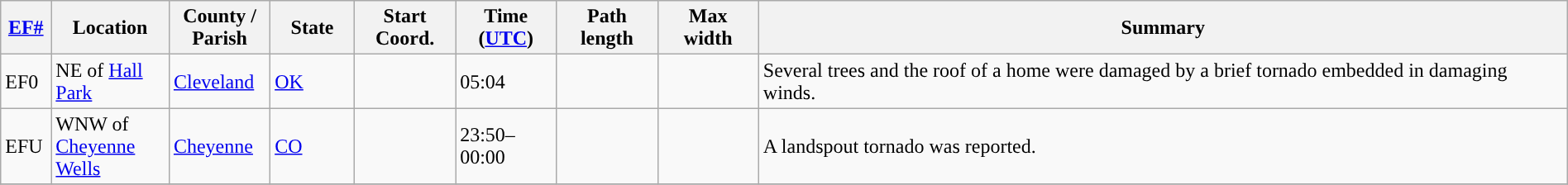<table class="wikitable sortable" style="width:100%;">
<tr>
<th scope="col"  style="width:3%; text-align:center;"><a href='#'>EF#</a></th>
<th scope="col"  style="width:7%; text-align:center;" class="unsortable">Location</th>
<th scope="col"  style="width:6%; text-align:center;" class="unsortable">County / Parish</th>
<th scope="col"  style="width:5%; text-align:center;">State</th>
<th scope="col"  style="width:6%; text-align:center;">Start Coord.</th>
<th scope="col"  style="width:6%; text-align:center;">Time (<a href='#'>UTC</a>)</th>
<th scope="col"  style="width:6%; text-align:center;">Path length</th>
<th scope="col"  style="width:6%; text-align:center;">Max width</th>
<th scope="col" class="unsortable" style="width:48%; text-align:center;">Summary</th>
</tr>
<tr>
<td>EF0</td>
<td>NE of <a href='#'>Hall Park</a></td>
<td><a href='#'>Cleveland</a></td>
<td><a href='#'>OK</a></td>
<td></td>
<td>05:04</td>
<td></td>
<td></td>
<td>Several trees and the roof of a home were damaged by a brief tornado embedded in damaging winds.</td>
</tr>
<tr>
<td>EFU</td>
<td>WNW of <a href='#'>Cheyenne Wells</a></td>
<td><a href='#'>Cheyenne</a></td>
<td><a href='#'>CO</a></td>
<td></td>
<td>23:50–00:00</td>
<td></td>
<td></td>
<td>A landspout tornado was reported.</td>
</tr>
<tr>
</tr>
</table>
